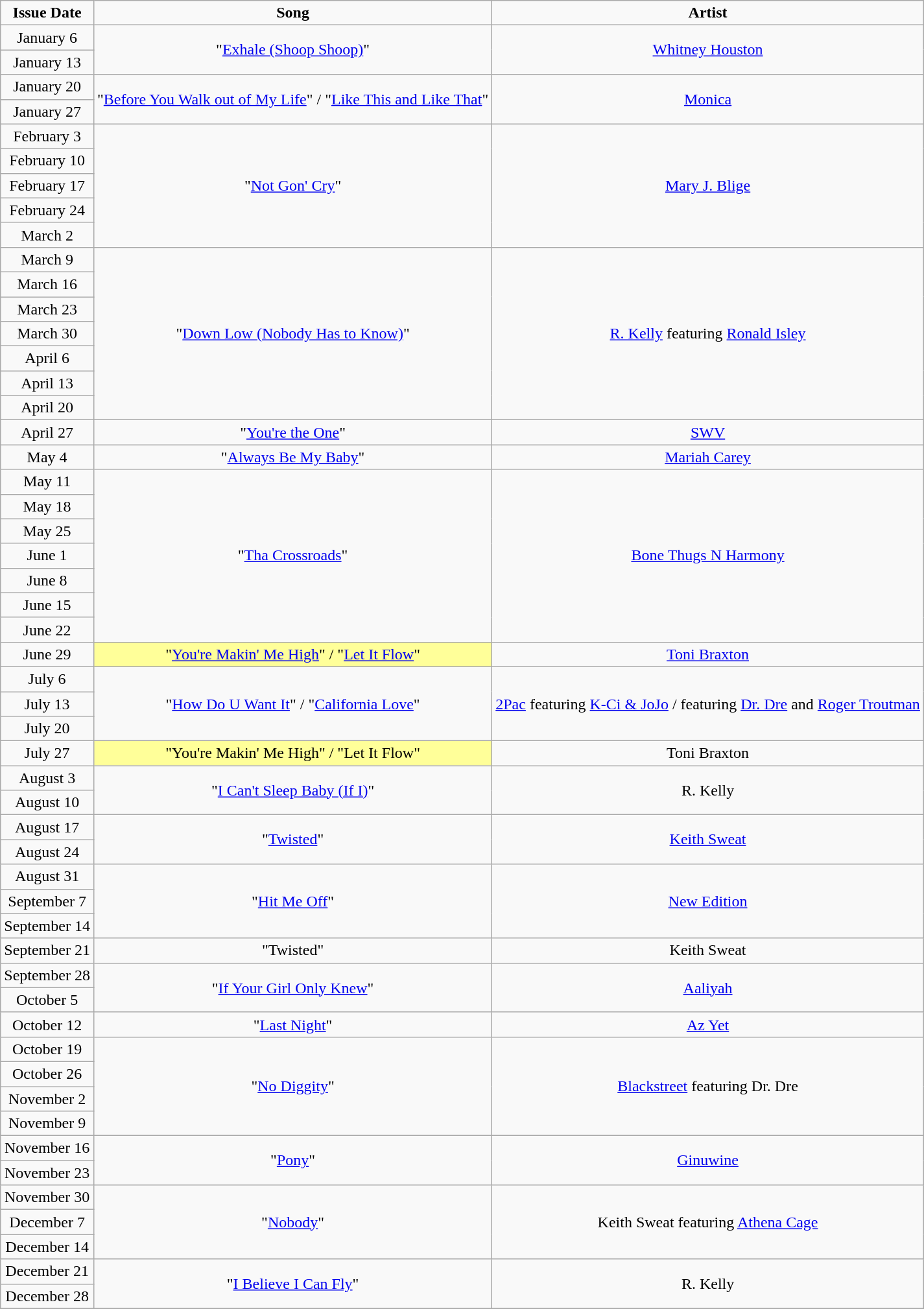<table class="wikitable plainrowheaders" style="text-align: center">
<tr>
<td><strong>Issue Date</strong></td>
<td><strong>Song</strong></td>
<td><strong>Artist</strong></td>
</tr>
<tr>
<td>January 6</td>
<td rowspan="2">"<a href='#'>Exhale (Shoop Shoop)</a>"</td>
<td rowspan="2"><a href='#'>Whitney Houston</a></td>
</tr>
<tr>
<td>January 13</td>
</tr>
<tr>
<td>January 20</td>
<td rowspan="2">"<a href='#'>Before You Walk out of My Life</a>" / "<a href='#'>Like This and Like That</a>"</td>
<td rowspan="2"><a href='#'>Monica</a></td>
</tr>
<tr>
<td>January 27</td>
</tr>
<tr>
<td>February 3</td>
<td rowspan="5">"<a href='#'>Not Gon' Cry</a>"</td>
<td rowspan="5"><a href='#'>Mary J. Blige</a></td>
</tr>
<tr>
<td>February 10</td>
</tr>
<tr>
<td>February 17</td>
</tr>
<tr>
<td>February 24</td>
</tr>
<tr>
<td>March 2</td>
</tr>
<tr>
<td>March 9</td>
<td rowspan="7">"<a href='#'>Down Low (Nobody Has to Know)</a>"</td>
<td rowspan="7"><a href='#'>R. Kelly</a> featuring <a href='#'>Ronald Isley</a></td>
</tr>
<tr>
<td>March 16</td>
</tr>
<tr>
<td>March 23</td>
</tr>
<tr>
<td>March 30</td>
</tr>
<tr>
<td>April 6</td>
</tr>
<tr>
<td>April 13</td>
</tr>
<tr>
<td>April 20</td>
</tr>
<tr>
<td>April 27</td>
<td>"<a href='#'>You're the One</a>"</td>
<td><a href='#'>SWV</a></td>
</tr>
<tr>
<td>May 4</td>
<td>"<a href='#'>Always Be My Baby</a>"</td>
<td><a href='#'>Mariah Carey</a></td>
</tr>
<tr>
<td>May 11</td>
<td rowspan="7">"<a href='#'>Tha Crossroads</a>"</td>
<td rowspan="7"><a href='#'>Bone Thugs N Harmony</a></td>
</tr>
<tr>
<td>May 18</td>
</tr>
<tr>
<td>May 25</td>
</tr>
<tr>
<td>June 1</td>
</tr>
<tr>
<td>June 8</td>
</tr>
<tr>
<td>June 15</td>
</tr>
<tr>
<td>June 22</td>
</tr>
<tr>
<td>June 29</td>
<td bgcolor="#FFFF99">"<a href='#'>You're Makin' Me High</a>" / "<a href='#'>Let It Flow</a>" </td>
<td><a href='#'>Toni Braxton</a></td>
</tr>
<tr>
<td>July 6</td>
<td rowspan="3">"<a href='#'>How Do U Want It</a>" / "<a href='#'>California Love</a>"</td>
<td rowspan="3"><a href='#'>2Pac</a> featuring <a href='#'>K-Ci & JoJo</a> / featuring <a href='#'>Dr. Dre</a> and <a href='#'>Roger Troutman</a></td>
</tr>
<tr>
<td>July 13</td>
</tr>
<tr>
<td>July 20</td>
</tr>
<tr>
<td>July 27</td>
<td bgcolor="#FFFF99">"You're Makin' Me High" / "Let It Flow" </td>
<td>Toni Braxton</td>
</tr>
<tr>
<td>August 3</td>
<td rowspan="2">"<a href='#'>I Can't Sleep Baby (If I)</a>"</td>
<td rowspan="2">R. Kelly</td>
</tr>
<tr>
<td>August 10</td>
</tr>
<tr>
<td>August 17</td>
<td rowspan="2">"<a href='#'>Twisted</a>"</td>
<td rowspan="2"><a href='#'>Keith Sweat</a></td>
</tr>
<tr>
<td>August 24</td>
</tr>
<tr>
<td>August 31</td>
<td rowspan="3">"<a href='#'>Hit Me Off</a>"</td>
<td rowspan="3"><a href='#'>New Edition</a></td>
</tr>
<tr>
<td>September 7</td>
</tr>
<tr>
<td>September 14</td>
</tr>
<tr>
<td>September 21</td>
<td>"Twisted"</td>
<td>Keith Sweat</td>
</tr>
<tr>
<td>September 28</td>
<td rowspan="2">"<a href='#'>If Your Girl Only Knew</a>"</td>
<td rowspan="2"><a href='#'>Aaliyah</a></td>
</tr>
<tr>
<td>October 5</td>
</tr>
<tr>
<td>October 12</td>
<td>"<a href='#'>Last Night</a>"</td>
<td><a href='#'>Az Yet</a></td>
</tr>
<tr>
<td>October 19</td>
<td rowspan="4">"<a href='#'>No Diggity</a>"</td>
<td rowspan="4"><a href='#'>Blackstreet</a> featuring Dr. Dre</td>
</tr>
<tr>
<td>October 26</td>
</tr>
<tr>
<td>November 2</td>
</tr>
<tr>
<td>November 9</td>
</tr>
<tr>
<td>November 16</td>
<td rowspan="2">"<a href='#'>Pony</a>"</td>
<td rowspan="2"><a href='#'>Ginuwine</a></td>
</tr>
<tr>
<td>November 23</td>
</tr>
<tr>
<td>November 30</td>
<td rowspan="3">"<a href='#'>Nobody</a>"</td>
<td rowspan="3">Keith Sweat featuring <a href='#'>Athena Cage</a></td>
</tr>
<tr>
<td>December 7</td>
</tr>
<tr>
<td>December 14</td>
</tr>
<tr>
<td>December 21</td>
<td rowspan="2">"<a href='#'>I Believe I Can Fly</a>"</td>
<td rowspan="2">R. Kelly</td>
</tr>
<tr>
<td>December 28</td>
</tr>
<tr>
</tr>
</table>
